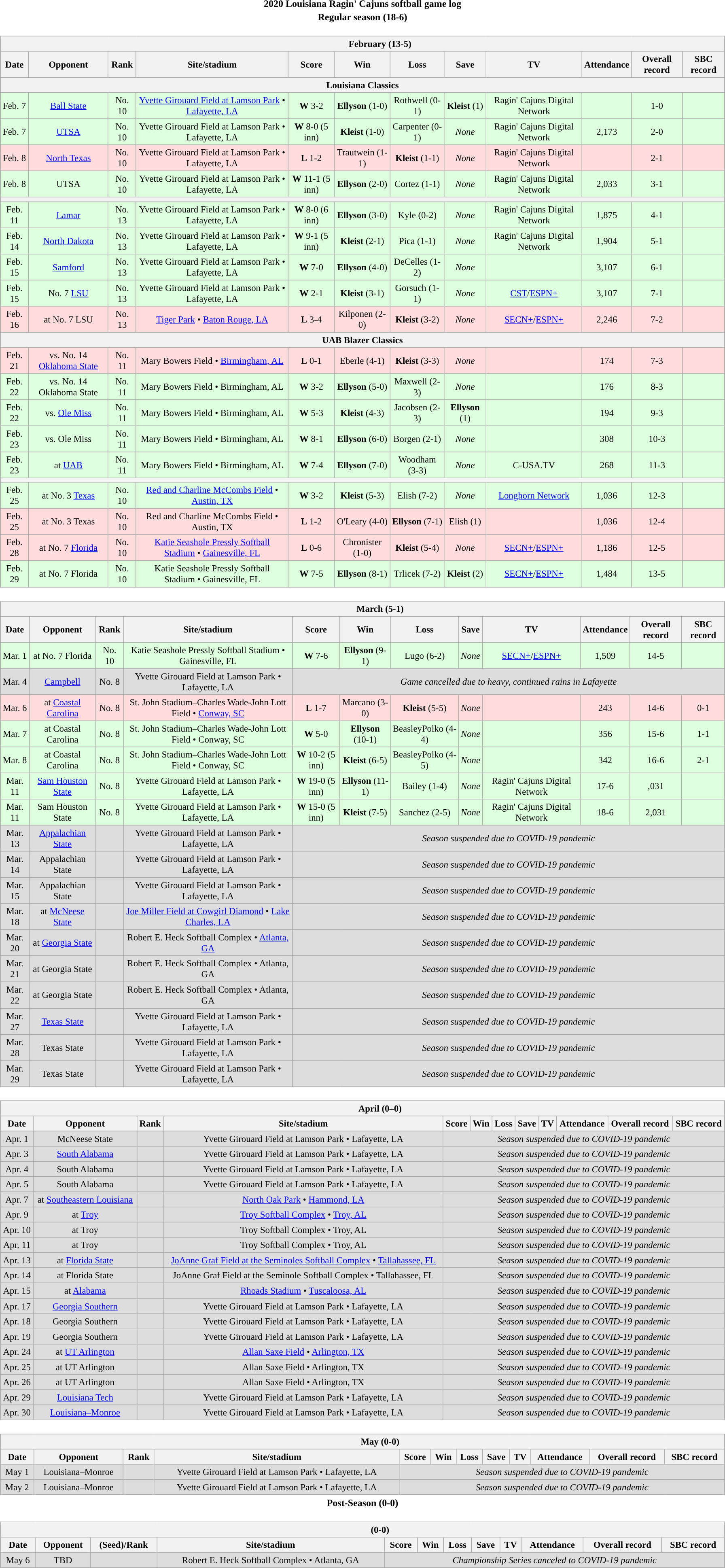<table class="toccolours" width=95% style="clear:both; margin:1.5em auto; text-align:center;">
<tr>
<th colspan=2>2020 Louisiana Ragin' Cajuns softball game log</th>
</tr>
<tr>
<th colspan=2>Regular season (18-6)</th>
</tr>
<tr valign="top">
<td><br><table class="wikitable collapsible" style="margin:auto; width:100%; text-align:center; font-size:95%">
<tr>
<th colspan=12 style="padding-left:4em;">February (13-5)</th>
</tr>
<tr>
<th>Date</th>
<th>Opponent</th>
<th>Rank</th>
<th>Site/stadium</th>
<th>Score</th>
<th>Win</th>
<th>Loss</th>
<th>Save</th>
<th>TV</th>
<th>Attendance</th>
<th>Overall record</th>
<th>SBC record</th>
</tr>
<tr>
<th colspan=12>Louisiana Classics</th>
</tr>
<tr align="center" bgcolor=#ddffdd>
<td>Feb. 7</td>
<td><a href='#'>Ball State</a></td>
<td>No. 10</td>
<td><a href='#'>Yvette Girouard Field at Lamson Park</a> • <a href='#'>Lafayette, LA</a></td>
<td><strong>W</strong> 3-2</td>
<td><strong>Ellyson</strong> (1-0)</td>
<td>Rothwell (0-1)</td>
<td><strong>Kleist</strong> (1)</td>
<td>Ragin' Cajuns Digital Network</td>
<td></td>
<td>1-0</td>
<td></td>
</tr>
<tr align="center" bgcolor=#ddffdd>
<td>Feb. 7</td>
<td><a href='#'>UTSA</a></td>
<td>No. 10</td>
<td>Yvette Girouard Field at Lamson Park • Lafayette, LA</td>
<td><strong>W</strong> 8-0 (5 inn)</td>
<td><strong>Kleist</strong> (1-0)</td>
<td>Carpenter (0-1)</td>
<td><em>None</em></td>
<td>Ragin' Cajuns Digital Network</td>
<td>2,173</td>
<td>2-0</td>
<td></td>
</tr>
<tr align="center" bgcolor=#ffdddd>
<td>Feb. 8</td>
<td><a href='#'>North Texas</a></td>
<td>No. 10</td>
<td>Yvette Girouard Field at Lamson Park • Lafayette, LA</td>
<td><strong>L</strong> 1-2</td>
<td>Trautwein (1-1)</td>
<td><strong>Kleist</strong> (1-1)</td>
<td><em>None</em></td>
<td>Ragin' Cajuns Digital Network</td>
<td></td>
<td>2-1</td>
<td></td>
</tr>
<tr align="center" bgcolor=#ddffdd>
<td>Feb. 8</td>
<td>UTSA</td>
<td>No. 10</td>
<td>Yvette Girouard Field at Lamson Park • Lafayette, LA</td>
<td><strong>W</strong> 11-1 (5 inn)</td>
<td><strong>Ellyson</strong> (2-0)</td>
<td>Cortez (1-1)</td>
<td><em>None</em></td>
<td>Ragin' Cajuns Digital Network</td>
<td>2,033</td>
<td>3-1</td>
<td></td>
</tr>
<tr>
<th colspan=12></th>
</tr>
<tr align="center" bgcolor=#ddffdd>
<td>Feb. 11</td>
<td><a href='#'>Lamar</a></td>
<td>No. 13</td>
<td>Yvette Girouard Field at Lamson Park • Lafayette, LA</td>
<td><strong>W</strong> 8-0 (6 inn)</td>
<td><strong>Ellyson</strong> (3-0)</td>
<td>Kyle (0-2)</td>
<td><em>None</em></td>
<td>Ragin' Cajuns Digital Network</td>
<td>1,875</td>
<td>4-1</td>
<td></td>
</tr>
<tr align="center" bgcolor=#ddffdd>
<td>Feb. 14</td>
<td><a href='#'>North Dakota</a></td>
<td>No. 13</td>
<td>Yvette Girouard Field at Lamson Park • Lafayette, LA</td>
<td><strong>W</strong> 9-1 (5 inn)</td>
<td><strong>Kleist</strong> (2-1)</td>
<td>Pica (1-1)</td>
<td><em>None</em></td>
<td>Ragin' Cajuns Digital Network</td>
<td>1,904</td>
<td>5-1</td>
<td></td>
</tr>
<tr align="center" bgcolor=#ddffdd>
<td>Feb. 15</td>
<td><a href='#'>Samford</a></td>
<td>No. 13</td>
<td>Yvette Girouard Field at Lamson Park • Lafayette, LA</td>
<td><strong>W</strong> 7-0</td>
<td><strong>Ellyson</strong> (4-0)</td>
<td>DeCelles (1-2)</td>
<td><em>None</em></td>
<td></td>
<td>3,107</td>
<td>6-1</td>
<td></td>
</tr>
<tr align="center" bgcolor=#ddffdd>
<td>Feb. 15</td>
<td>No. 7 <a href='#'>LSU</a></td>
<td>No. 13</td>
<td>Yvette Girouard Field at Lamson Park • Lafayette, LA</td>
<td><strong>W</strong> 2-1</td>
<td><strong>Kleist</strong> (3-1)</td>
<td>Gorsuch (1-1)</td>
<td><em>None</em></td>
<td><a href='#'>CST</a>/<a href='#'>ESPN+</a></td>
<td>3,107</td>
<td>7-1</td>
<td></td>
</tr>
<tr align="center" bgcolor=#ffdddd>
<td>Feb. 16</td>
<td>at No. 7 LSU</td>
<td>No. 13</td>
<td><a href='#'>Tiger Park</a> • <a href='#'>Baton Rouge, LA</a></td>
<td><strong>L</strong> 3-4</td>
<td>Kilponen (2-0)</td>
<td><strong>Kleist</strong> (3-2)</td>
<td><em>None</em></td>
<td><a href='#'>SECN+</a>/<a href='#'>ESPN+</a></td>
<td>2,246</td>
<td>7-2</td>
<td></td>
</tr>
<tr>
<th colspan=12>UAB Blazer Classics</th>
</tr>
<tr align="center" bgcolor=#ffdddd>
<td>Feb. 21</td>
<td>vs. No. 14 <a href='#'>Oklahoma State</a></td>
<td>No. 11</td>
<td>Mary Bowers Field • <a href='#'>Birmingham, AL</a></td>
<td><strong>L</strong> 0-1</td>
<td>Eberle (4-1)</td>
<td><strong>Kleist</strong> (3-3)</td>
<td><em>None</em></td>
<td></td>
<td>174</td>
<td>7-3</td>
<td></td>
</tr>
<tr align="center" bgcolor=#ddffdd>
<td>Feb. 22</td>
<td>vs. No. 14 Oklahoma State</td>
<td>No. 11</td>
<td>Mary Bowers Field • Birmingham, AL</td>
<td><strong>W</strong> 3-2</td>
<td><strong>Ellyson</strong> (5-0)</td>
<td>Maxwell (2-3)</td>
<td><em>None</em></td>
<td></td>
<td>176</td>
<td>8-3</td>
<td></td>
</tr>
<tr align="center" bgcolor=#ddffdd>
<td>Feb. 22</td>
<td>vs. <a href='#'>Ole Miss</a></td>
<td>No. 11</td>
<td>Mary Bowers Field • Birmingham, AL</td>
<td><strong>W</strong> 5-3</td>
<td><strong>Kleist</strong> (4-3)</td>
<td>Jacobsen (2-3)</td>
<td><strong>Ellyson</strong> (1)</td>
<td></td>
<td>194</td>
<td>9-3</td>
<td></td>
</tr>
<tr align="center" bgcolor=#ddffdd>
<td>Feb. 23</td>
<td>vs. Ole Miss</td>
<td>No. 11</td>
<td>Mary Bowers Field • Birmingham, AL</td>
<td><strong>W</strong> 8-1</td>
<td><strong>Ellyson</strong> (6-0)</td>
<td>Borgen (2-1)</td>
<td><em>None</em></td>
<td></td>
<td>308</td>
<td>10-3</td>
<td></td>
</tr>
<tr align="center" bgcolor=#ddffdd>
<td>Feb. 23</td>
<td>at <a href='#'>UAB</a></td>
<td>No. 11</td>
<td>Mary Bowers Field • Birmingham, AL</td>
<td><strong>W</strong> 7-4</td>
<td><strong>Ellyson</strong> (7-0)</td>
<td>Woodham (3-3)</td>
<td><em>None</em></td>
<td>C-USA.TV</td>
<td>268</td>
<td>11-3</td>
<td></td>
</tr>
<tr>
<th colspan=12></th>
</tr>
<tr align="center" bgcolor=#ddffdd>
<td>Feb. 25</td>
<td>at No. 3 <a href='#'>Texas</a></td>
<td>No. 10</td>
<td><a href='#'>Red and Charline McCombs Field</a> • <a href='#'>Austin, TX</a></td>
<td><strong>W</strong> 3-2</td>
<td><strong>Kleist</strong> (5-3)</td>
<td>Elish (7-2)</td>
<td><em>None</em></td>
<td><a href='#'>Longhorn Network</a></td>
<td>1,036</td>
<td>12-3</td>
<td></td>
</tr>
<tr align="center" bgcolor=#ffdddd>
<td>Feb. 25</td>
<td>at No. 3 Texas</td>
<td>No. 10</td>
<td>Red and Charline McCombs Field • Austin, TX</td>
<td><strong>L</strong> 1-2</td>
<td>O'Leary (4-0)</td>
<td><strong>Ellyson</strong> (7-1)</td>
<td>Elish (1)</td>
<td></td>
<td>1,036</td>
<td>12-4</td>
<td></td>
</tr>
<tr align="center" bgcolor=#ffdddd>
<td>Feb. 28</td>
<td>at No. 7 <a href='#'>Florida</a></td>
<td>No. 10</td>
<td><a href='#'>Katie Seashole Pressly Softball Stadium</a> • <a href='#'>Gainesville, FL</a></td>
<td><strong>L</strong> 0-6</td>
<td>Chronister (1-0)</td>
<td><strong>Kleist</strong> (5-4)</td>
<td><em>None</em></td>
<td><a href='#'>SECN+</a>/<a href='#'>ESPN+</a></td>
<td>1,186</td>
<td>12-5</td>
<td></td>
</tr>
<tr align="center" bgcolor=#ddffdd>
<td>Feb. 29</td>
<td>at No. 7 Florida</td>
<td>No. 10</td>
<td>Katie Seashole Pressly Softball Stadium • Gainesville, FL</td>
<td><strong>W</strong> 7-5</td>
<td><strong>Ellyson</strong> (8-1)</td>
<td>Trlicek (7-2)</td>
<td><strong>Kleist</strong> (2)</td>
<td><a href='#'>SECN+</a>/<a href='#'>ESPN+</a></td>
<td>1,484</td>
<td>13-5</td>
<td></td>
</tr>
</table>
</td>
</tr>
<tr>
<td><br><table class="wikitable collapsible " style="margin:auto; width:100%; text-align:center; font-size:95%">
<tr>
<th colspan=12 style="padding-left:4em;">March (5-1)</th>
</tr>
<tr>
<th>Date</th>
<th>Opponent</th>
<th>Rank</th>
<th>Site/stadium</th>
<th>Score</th>
<th>Win</th>
<th>Loss</th>
<th>Save</th>
<th>TV</th>
<th>Attendance</th>
<th>Overall record</th>
<th>SBC record</th>
</tr>
<tr align="center" bgcolor=#ddffdd>
<td>Mar. 1</td>
<td>at No. 7 Florida</td>
<td>No. 10</td>
<td>Katie Seashole Pressly Softball Stadium • Gainesville, FL</td>
<td><strong>W</strong> 7-6</td>
<td><strong>Ellyson</strong> (9-1)</td>
<td>Lugo (6-2)</td>
<td><em>None</em></td>
<td><a href='#'>SECN+</a>/<a href='#'>ESPN+</a></td>
<td>1,509</td>
<td>14-5</td>
<td></td>
</tr>
<tr align="center" bgcolor=#dddddd>
<td>Mar. 4</td>
<td><a href='#'>Campbell</a></td>
<td>No. 8</td>
<td>Yvette Girouard Field at Lamson Park • Lafayette, LA</td>
<td colspan=8><em>Game cancelled due to heavy, continued rains in Lafayette</em></td>
</tr>
<tr align="center" bgcolor=#ffdddd>
<td>Mar. 6</td>
<td>at <a href='#'>Coastal Carolina</a></td>
<td>No. 8</td>
<td>St. John Stadium–Charles Wade-John Lott Field • <a href='#'>Conway, SC</a></td>
<td><strong>L</strong> 1-7</td>
<td>Marcano (3-0)</td>
<td><strong>Kleist</strong> (5-5)</td>
<td><em>None</em></td>
<td></td>
<td>243</td>
<td>14-6</td>
<td>0-1</td>
</tr>
<tr align="center" bgcolor=#ddffdd>
<td>Mar. 7</td>
<td>at Coastal Carolina</td>
<td>No. 8</td>
<td>St. John Stadium–Charles Wade-John Lott Field • Conway, SC</td>
<td><strong>W</strong> 5-0</td>
<td><strong>Ellyson</strong> (10-1)</td>
<td>BeasleyPolko (4-4)</td>
<td><em>None</em></td>
<td></td>
<td>356</td>
<td>15-6</td>
<td>1-1</td>
</tr>
<tr align="center" bgcolor=#ddffdd>
<td>Mar. 8</td>
<td>at Coastal Carolina</td>
<td>No. 8</td>
<td>St. John Stadium–Charles Wade-John Lott Field • Conway, SC</td>
<td><strong>W</strong> 10-2 (5 inn)</td>
<td><strong>Kleist</strong> (6-5)</td>
<td>BeasleyPolko (4-5)</td>
<td><em>None</em></td>
<td></td>
<td>342</td>
<td>16-6</td>
<td>2-1</td>
</tr>
<tr align="center" bgcolor=#ddffdd>
<td>Mar. 11</td>
<td><a href='#'>Sam Houston State</a></td>
<td>No. 8</td>
<td>Yvette Girouard Field at Lamson Park • Lafayette, LA</td>
<td><strong>W</strong> 19-0 (5 inn)</td>
<td><strong>Ellyson</strong> (11-1)</td>
<td>Bailey (1-4)</td>
<td><em>None</em></td>
<td>Ragin' Cajuns Digital Network</td>
<td>17-6</td>
<td>,031</td>
<td></td>
</tr>
<tr align="center" bgcolor=#ddffdd>
<td>Mar. 11</td>
<td>Sam Houston State</td>
<td>No. 8</td>
<td>Yvette Girouard Field at Lamson Park • Lafayette, LA</td>
<td><strong>W</strong> 15-0 (5 inn)</td>
<td><strong>Kleist</strong> (7-5)</td>
<td>Sanchez (2-5)</td>
<td><em>None</em></td>
<td>Ragin' Cajuns Digital Network</td>
<td>18-6</td>
<td>2,031</td>
<td></td>
</tr>
<tr align="center" bgcolor=#dddddd>
<td>Mar. 13</td>
<td><a href='#'>Appalachian State</a></td>
<td></td>
<td>Yvette Girouard Field at Lamson Park • Lafayette, LA</td>
<td colspan=8><em>Season suspended due to COVID-19 pandemic</em></td>
</tr>
<tr align="center" bgcolor=#dddddd>
<td>Mar. 14</td>
<td>Appalachian State</td>
<td></td>
<td>Yvette Girouard Field at Lamson Park • Lafayette, LA</td>
<td colspan=8><em>Season suspended due to COVID-19 pandemic</em></td>
</tr>
<tr align="center" bgcolor=#dddddd>
<td>Mar. 15</td>
<td>Appalachian State</td>
<td></td>
<td>Yvette Girouard Field at Lamson Park • Lafayette, LA</td>
<td colspan=8><em>Season suspended due to COVID-19 pandemic</em></td>
</tr>
<tr align="center" bgcolor=#dddddd>
<td>Mar. 18</td>
<td>at <a href='#'>McNeese State</a></td>
<td></td>
<td><a href='#'>Joe Miller Field at Cowgirl Diamond</a> • <a href='#'>Lake Charles, LA</a></td>
<td colspan=8><em>Season suspended due to COVID-19 pandemic</em></td>
</tr>
<tr align="center" bgcolor=#dddddd>
<td>Mar. 20</td>
<td>at <a href='#'>Georgia State</a></td>
<td></td>
<td>Robert E. Heck Softball Complex • <a href='#'>Atlanta, GA</a></td>
<td colspan=8><em>Season suspended due to COVID-19 pandemic</em></td>
</tr>
<tr align="center" bgcolor=#dddddd>
<td>Mar. 21</td>
<td>at Georgia State</td>
<td></td>
<td>Robert E. Heck Softball Complex • Atlanta, GA</td>
<td colspan=8><em>Season suspended due to COVID-19 pandemic</em></td>
</tr>
<tr align="center" bgcolor=#dddddd>
<td>Mar. 22</td>
<td>at Georgia State</td>
<td></td>
<td>Robert E. Heck Softball Complex • Atlanta, GA</td>
<td colspan=8><em>Season suspended due to COVID-19 pandemic</em></td>
</tr>
<tr align="center" bgcolor=#dddddd>
<td>Mar. 27</td>
<td><a href='#'>Texas State</a></td>
<td></td>
<td>Yvette Girouard Field at Lamson Park • Lafayette, LA</td>
<td colspan=8><em>Season suspended due to COVID-19 pandemic</em></td>
</tr>
<tr align="center" bgcolor=#dddddd>
<td>Mar. 28</td>
<td>Texas State</td>
<td></td>
<td>Yvette Girouard Field at Lamson Park • Lafayette, LA</td>
<td colspan=8><em>Season suspended due to COVID-19 pandemic</em></td>
</tr>
<tr align="center" bgcolor=#dddddd>
<td>Mar. 29</td>
<td>Texas State</td>
<td></td>
<td>Yvette Girouard Field at Lamson Park • Lafayette, LA</td>
<td colspan=8><em>Season suspended due to COVID-19 pandemic</em></td>
</tr>
</table>
</td>
</tr>
<tr>
<td><br><table class="wikitable collapsible " style="margin:auto; width:100%; text-align:center; font-size:95%">
<tr>
<th colspan=12 style="padding-left:4em;">April (0–0)</th>
</tr>
<tr>
<th>Date</th>
<th>Opponent</th>
<th>Rank</th>
<th>Site/stadium</th>
<th>Score</th>
<th>Win</th>
<th>Loss</th>
<th>Save</th>
<th>TV</th>
<th>Attendance</th>
<th>Overall record</th>
<th>SBC record</th>
</tr>
<tr align="center" bgcolor=#dddddd>
<td>Apr. 1</td>
<td>McNeese State</td>
<td></td>
<td>Yvette Girouard Field at Lamson Park • Lafayette, LA</td>
<td colspan=8><em>Season suspended due to COVID-19 pandemic</em></td>
</tr>
<tr align="center" bgcolor=#dddddd>
<td>Apr. 3</td>
<td><a href='#'>South Alabama</a></td>
<td></td>
<td>Yvette Girouard Field at Lamson Park • Lafayette, LA</td>
<td colspan=8><em>Season suspended due to COVID-19 pandemic</em></td>
</tr>
<tr align="center" bgcolor=#dddddd>
<td>Apr. 4</td>
<td>South Alabama</td>
<td></td>
<td>Yvette Girouard Field at Lamson Park • Lafayette, LA</td>
<td colspan=8><em>Season suspended due to COVID-19 pandemic</em></td>
</tr>
<tr align="center" bgcolor=#dddddd>
<td>Apr. 5</td>
<td>South Alabama</td>
<td></td>
<td>Yvette Girouard Field at Lamson Park • Lafayette, LA</td>
<td colspan=8><em>Season suspended due to COVID-19 pandemic</em></td>
</tr>
<tr align="center" bgcolor=#dddddd>
<td>Apr. 7</td>
<td>at <a href='#'>Southeastern Louisiana</a></td>
<td></td>
<td><a href='#'>North Oak Park</a> • <a href='#'>Hammond, LA</a></td>
<td colspan=8><em>Season suspended due to COVID-19 pandemic</em></td>
</tr>
<tr align="center" bgcolor=#dddddd>
<td>Apr. 9</td>
<td>at <a href='#'>Troy</a></td>
<td></td>
<td><a href='#'>Troy Softball Complex</a> • <a href='#'>Troy, AL</a></td>
<td colspan=8><em>Season suspended due to COVID-19 pandemic</em></td>
</tr>
<tr align="center" bgcolor=#dddddd>
<td>Apr. 10</td>
<td>at Troy</td>
<td></td>
<td>Troy Softball Complex • Troy, AL</td>
<td colspan=8><em>Season suspended due to COVID-19 pandemic</em></td>
</tr>
<tr align="center" bgcolor=#dddddd>
<td>Apr. 11</td>
<td>at Troy</td>
<td></td>
<td>Troy Softball Complex • Troy, AL</td>
<td colspan=8><em>Season suspended due to COVID-19 pandemic</em></td>
</tr>
<tr align="center" bgcolor=#dddddd>
<td>Apr. 13</td>
<td>at <a href='#'>Florida State</a></td>
<td></td>
<td><a href='#'>JoAnne Graf Field at the Seminoles Softball Complex</a> • <a href='#'>Tallahassee, FL</a></td>
<td colspan=8><em>Season suspended due to COVID-19 pandemic</em></td>
</tr>
<tr align="center" bgcolor=#dddddd>
<td>Apr. 14</td>
<td>at Florida State</td>
<td></td>
<td>JoAnne Graf Field at the Seminole Softball Complex • Tallahassee, FL</td>
<td colspan=8><em>Season suspended due to COVID-19 pandemic</em></td>
</tr>
<tr align="center" bgcolor=#dddddd>
<td>Apr. 15</td>
<td>at <a href='#'>Alabama</a></td>
<td></td>
<td><a href='#'>Rhoads Stadium</a> • <a href='#'>Tuscaloosa, AL</a></td>
<td colspan=8><em>Season suspended due to COVID-19 pandemic</em></td>
</tr>
<tr align="center" bgcolor=#dddddd>
<td>Apr. 17</td>
<td><a href='#'>Georgia Southern</a></td>
<td></td>
<td>Yvette Girouard Field at Lamson Park • Lafayette, LA</td>
<td colspan=8><em>Season suspended due to COVID-19 pandemic</em></td>
</tr>
<tr align="center" bgcolor=#dddddd>
<td>Apr. 18</td>
<td>Georgia Southern</td>
<td></td>
<td>Yvette Girouard Field at Lamson Park • Lafayette, LA</td>
<td colspan=8><em>Season suspended due to COVID-19 pandemic</em></td>
</tr>
<tr align="center" bgcolor=#dddddd>
<td>Apr. 19</td>
<td>Georgia Southern</td>
<td></td>
<td>Yvette Girouard Field at Lamson Park • Lafayette, LA</td>
<td colspan=8><em>Season suspended due to COVID-19 pandemic</em></td>
</tr>
<tr align="center" bgcolor=#dddddd>
<td>Apr. 24</td>
<td>at <a href='#'>UT Arlington</a></td>
<td></td>
<td><a href='#'>Allan Saxe Field</a> • <a href='#'>Arlington, TX</a></td>
<td colspan=8><em>Season suspended due to COVID-19 pandemic</em></td>
</tr>
<tr align="center" bgcolor=#dddddd>
<td>Apr. 25</td>
<td>at UT Arlington</td>
<td></td>
<td>Allan Saxe Field • Arlington, TX</td>
<td colspan=8><em>Season suspended due to COVID-19 pandemic</em></td>
</tr>
<tr align="center" bgcolor=#dddddd>
<td>Apr. 26</td>
<td>at UT Arlington</td>
<td></td>
<td>Allan Saxe Field • Arlington, TX</td>
<td colspan=8><em>Season suspended due to COVID-19 pandemic</em></td>
</tr>
<tr align="center" bgcolor=#dddddd>
<td>Apr. 29</td>
<td><a href='#'>Louisiana Tech</a></td>
<td></td>
<td>Yvette Girouard Field at Lamson Park • Lafayette, LA</td>
<td colspan=8><em>Season suspended due to COVID-19 pandemic</em></td>
</tr>
<tr align="center" bgcolor=#dddddd>
<td>Apr. 30</td>
<td><a href='#'>Louisiana–Monroe</a></td>
<td></td>
<td>Yvette Girouard Field at Lamson Park • Lafayette, LA</td>
<td colspan=8><em>Season suspended due to COVID-19 pandemic</em></td>
</tr>
</table>
</td>
</tr>
<tr>
<td><br><table class="wikitable collapsible " style="margin:auto; width:100%; text-align:center; font-size:95%">
<tr>
<th colspan=12 style="padding-left:4em;">May (0-0)</th>
</tr>
<tr>
<th>Date</th>
<th>Opponent</th>
<th>Rank</th>
<th>Site/stadium</th>
<th>Score</th>
<th>Win</th>
<th>Loss</th>
<th>Save</th>
<th>TV</th>
<th>Attendance</th>
<th>Overall record</th>
<th>SBC record</th>
</tr>
<tr align="center" bgcolor=#dddddd>
<td>May 1</td>
<td>Louisiana–Monroe</td>
<td></td>
<td>Yvette Girouard Field at Lamson Park • Lafayette, LA</td>
<td colspan=8><em>Season suspended due to COVID-19 pandemic</em></td>
</tr>
<tr align="center" bgcolor=#dddddd>
<td>May 2</td>
<td>Louisiana–Monroe</td>
<td></td>
<td>Yvette Girouard Field at Lamson Park • Lafayette, LA</td>
<td colspan=8><em>Season suspended due to COVID-19 pandemic</em></td>
</tr>
</table>
</td>
</tr>
<tr>
<th colspan=2>Post-Season (0-0)</th>
</tr>
<tr>
<td><br><table class="wikitable collapsible" style="margin:auto; width:100%; text-align:center; font-size:95%">
<tr>
<th colspan=12 style="padding-left:4em;"> (0-0)</th>
</tr>
<tr>
<th>Date</th>
<th>Opponent</th>
<th>(Seed)/Rank</th>
<th>Site/stadium</th>
<th>Score</th>
<th>Win</th>
<th>Loss</th>
<th>Save</th>
<th>TV</th>
<th>Attendance</th>
<th>Overall record</th>
<th>SBC record</th>
</tr>
<tr align="center" bgcolor=#dddddd>
<td>May 6</td>
<td>TBD</td>
<td></td>
<td>Robert E. Heck Softball Complex • Atlanta, GA</td>
<td colspan=8><em>Championship Series canceled to COVID-19 pandemic</em></td>
</tr>
</table>
</td>
</tr>
</table>
